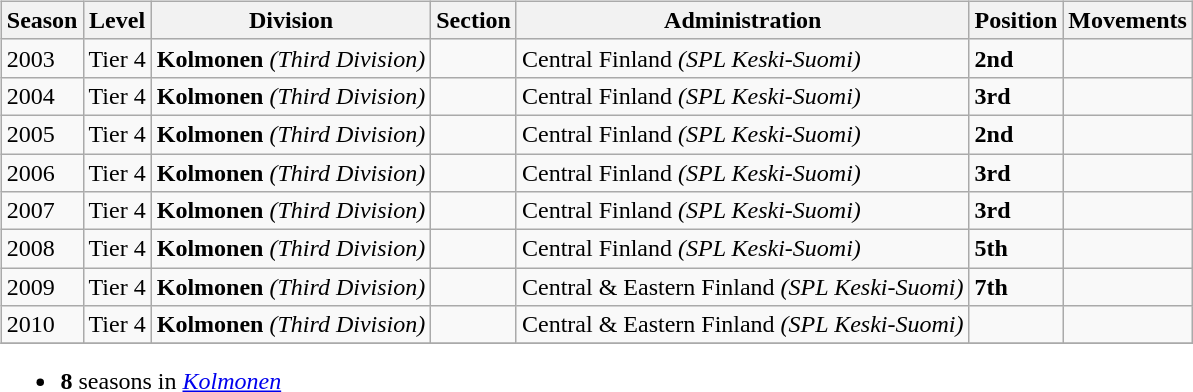<table>
<tr>
<td valign="top" width=0%><br><table class="wikitable">
<tr style="background:#f0f6fa;">
<th><strong>Season</strong></th>
<th><strong>Level</strong></th>
<th><strong>Division</strong></th>
<th><strong>Section</strong></th>
<th><strong>Administration</strong></th>
<th><strong>Position</strong></th>
<th><strong>Movements</strong></th>
</tr>
<tr>
<td>2003</td>
<td>Tier 4</td>
<td><strong>Kolmonen</strong> <em>(Third Division)</em></td>
<td></td>
<td>Central Finland <em>(SPL Keski-Suomi)</em></td>
<td><strong>2nd</strong></td>
<td></td>
</tr>
<tr>
<td>2004</td>
<td>Tier 4</td>
<td><strong>Kolmonen</strong> <em>(Third Division)</em></td>
<td></td>
<td>Central Finland <em>(SPL Keski-Suomi)</em></td>
<td><strong>3rd</strong></td>
<td></td>
</tr>
<tr>
<td>2005</td>
<td>Tier 4</td>
<td><strong>Kolmonen</strong> <em>(Third Division)</em></td>
<td></td>
<td>Central Finland <em>(SPL Keski-Suomi)</em></td>
<td><strong>2nd</strong></td>
<td></td>
</tr>
<tr>
<td>2006</td>
<td>Tier 4</td>
<td><strong>Kolmonen</strong> <em>(Third Division)</em></td>
<td></td>
<td>Central Finland <em>(SPL Keski-Suomi)</em></td>
<td><strong>3rd</strong></td>
<td></td>
</tr>
<tr>
<td>2007</td>
<td>Tier 4</td>
<td><strong>Kolmonen</strong> <em>(Third Division)</em></td>
<td></td>
<td>Central Finland <em>(SPL Keski-Suomi)</em></td>
<td><strong>3rd</strong></td>
<td></td>
</tr>
<tr>
<td>2008</td>
<td>Tier 4</td>
<td><strong>Kolmonen</strong> <em>(Third Division)</em></td>
<td></td>
<td>Central Finland <em>(SPL Keski-Suomi)</em></td>
<td><strong>5th</strong></td>
<td></td>
</tr>
<tr>
<td>2009</td>
<td>Tier 4</td>
<td><strong>Kolmonen</strong> <em>(Third Division)</em></td>
<td></td>
<td>Central & Eastern Finland <em>(SPL Keski-Suomi)</em></td>
<td><strong>7th</strong></td>
<td></td>
</tr>
<tr>
<td>2010</td>
<td>Tier 4</td>
<td><strong>Kolmonen</strong> <em>(Third Division)</em></td>
<td></td>
<td>Central & Eastern Finland <em>(SPL Keski-Suomi)</em></td>
<td></td>
<td></td>
</tr>
<tr>
</tr>
</table>
<ul><li><strong>8</strong> seasons in <em><a href='#'>Kolmonen</a></em></li></ul></td>
</tr>
</table>
